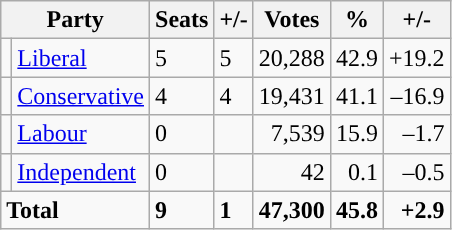<table class="wikitable sortable">
<tr>
<th colspan="2">Party</th>
<th>Seats</th>
<th>+/-</th>
<th>Votes</th>
<th>%</th>
<th>+/-</th>
</tr>
<tr>
<td style="background-color: "></td>
<td><a href='#'>Liberal</a></td>
<td>5</td>
<td> 5</td>
<td style="text-align:right;">20,288</td>
<td style="text-align:right;">42.9</td>
<td style="text-align:right;">+19.2</td>
</tr>
<tr>
<td style="background-color: "></td>
<td><a href='#'>Conservative</a></td>
<td>4</td>
<td> 4</td>
<td style="text-align:right;">19,431</td>
<td style="text-align:right;">41.1</td>
<td style="text-align:right;">–16.9</td>
</tr>
<tr>
<td style="background-color: "></td>
<td><a href='#'>Labour</a></td>
<td>0</td>
<td></td>
<td style="text-align:right;">7,539</td>
<td style="text-align:right;">15.9</td>
<td style="text-align:right;">–1.7</td>
</tr>
<tr>
<td style="background-color: "></td>
<td><a href='#'>Independent</a></td>
<td>0</td>
<td></td>
<td style="text-align:right;">42</td>
<td style="text-align:right;">0.1</td>
<td style="text-align:right;">–0.5</td>
</tr>
<tr>
<td colspan="2"><strong>Total</strong></td>
<td><strong>9</strong></td>
<td> <strong>1</strong></td>
<td style="text-align:right;"><strong>47,300</strong></td>
<td style="text-align:right;"><strong>45.8</strong></td>
<td style="text-align:right;"><strong>+2.9</strong></td>
</tr>
</table>
